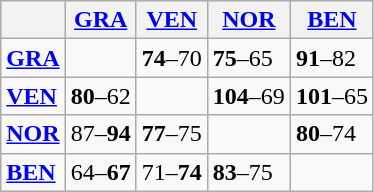<table class="wikitable">
<tr>
<th></th>
<th> <a href='#'><strong>GRA</strong></a></th>
<th> <a href='#'><strong>VEN</strong></a></th>
<th> <a href='#'><strong>NOR</strong></a></th>
<th> <a href='#'><strong>BEN</strong></a></th>
</tr>
<tr>
<td> <a href='#'><strong>GRA</strong></a></td>
<td></td>
<td><strong>74</strong>–70</td>
<td><strong>75</strong>–65</td>
<td><strong>91</strong>–82</td>
</tr>
<tr>
<td> <a href='#'><strong>VEN</strong></a></td>
<td><strong>80</strong>–62</td>
<td></td>
<td><strong>104</strong>–69</td>
<td><strong>101</strong>–65</td>
</tr>
<tr>
<td> <a href='#'><strong>NOR</strong></a></td>
<td>87–<strong>94</strong></td>
<td><strong>77</strong>–75</td>
<td></td>
<td><strong>80</strong>–74</td>
</tr>
<tr>
<td> <a href='#'><strong>BEN</strong></a></td>
<td>64–<strong>67</strong></td>
<td>71–<strong>74</strong></td>
<td><strong>83</strong>–75</td>
<td></td>
</tr>
</table>
